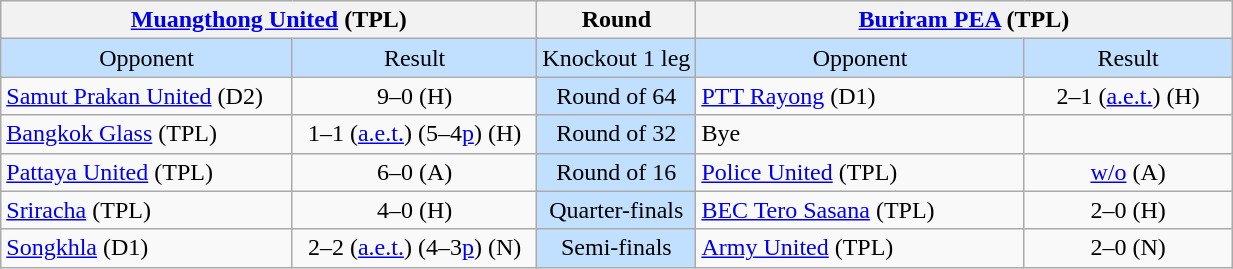<table class="wikitable" style="text-align:center">
<tr>
<th colspan=4 width="350"><a href='#'>Muangthong United</a> (TPL)</th>
<th>Round</th>
<th colspan=4 width="350"><a href='#'>Buriram PEA</a> (TPL)</th>
</tr>
<tr style="background:#C1E0FF">
<td>Opponent</td>
<td colspan=3>Result</td>
<td>Knockout 1 leg</td>
<td>Opponent</td>
<td colspan=3>Result</td>
</tr>
<tr>
<td align=left><a href='#'>Samut Prakan United</a> (D2)</td>
<td colspan=3>9–0 (H)</td>
<td style="background:#C1E0FF">Round of 64</td>
<td align=left><a href='#'>PTT Rayong</a> (D1)</td>
<td colspan=3>2–1 (<a href='#'>a.e.t.</a>) (H)</td>
</tr>
<tr>
<td align=left><a href='#'>Bangkok Glass</a> (TPL)</td>
<td colspan=3>1–1 (<a href='#'>a.e.t.</a>) (5–4<a href='#'>p</a>) (H)</td>
<td style="background:#C1E0FF">Round of 32</td>
<td align=left>Bye</td>
<td colspan=3></td>
</tr>
<tr>
<td align=left><a href='#'>Pattaya United</a> (TPL)</td>
<td colspan=3>6–0 (A)</td>
<td style="background:#C1E0FF">Round of 16</td>
<td align=left><a href='#'>Police United</a> (TPL)</td>
<td colspan=3><a href='#'>w/o</a> (A)</td>
</tr>
<tr>
<td align=left><a href='#'>Sriracha</a> (TPL)</td>
<td colspan=3>4–0 (H)</td>
<td style="background:#C1E0FF">Quarter-finals</td>
<td align=left><a href='#'>BEC Tero Sasana</a> (TPL)</td>
<td colspan=3>2–0 (H)</td>
</tr>
<tr>
<td align=left><a href='#'>Songkhla</a> (D1)</td>
<td colspan=3>2–2 (<a href='#'>a.e.t.</a>) (4–3<a href='#'>p</a>) (N)</td>
<td style="background:#C1E0FF">Semi-finals</td>
<td align=left><a href='#'>Army United</a> (TPL)</td>
<td colspan=3>2–0 (N)</td>
</tr>
</table>
